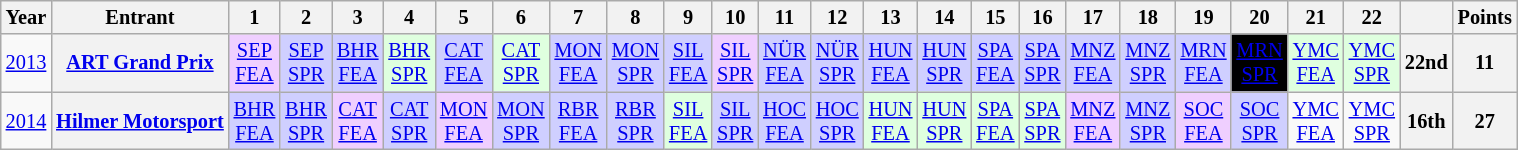<table class="wikitable" style="text-align:center; font-size:85%">
<tr>
<th>Year</th>
<th>Entrant</th>
<th>1</th>
<th>2</th>
<th>3</th>
<th>4</th>
<th>5</th>
<th>6</th>
<th>7</th>
<th>8</th>
<th>9</th>
<th>10</th>
<th>11</th>
<th>12</th>
<th>13</th>
<th>14</th>
<th>15</th>
<th>16</th>
<th>17</th>
<th>18</th>
<th>19</th>
<th>20</th>
<th>21</th>
<th>22</th>
<th></th>
<th>Points</th>
</tr>
<tr>
<td><a href='#'>2013</a></td>
<th nowrap><a href='#'>ART Grand Prix</a></th>
<td style="background:#EFCFFF;"><a href='#'>SEP<br>FEA</a><br></td>
<td style="background:#CFCFFF;"><a href='#'>SEP<br>SPR</a><br></td>
<td style="background:#CFCFFF;"><a href='#'>BHR<br>FEA</a><br></td>
<td style="background:#DFFFDF;"><a href='#'>BHR<br>SPR</a><br></td>
<td style="background:#CFCFFF;"><a href='#'>CAT<br>FEA</a><br></td>
<td style="background:#DFFFDF;"><a href='#'>CAT<br>SPR</a><br></td>
<td style="background:#CFCFFF;"><a href='#'>MON<br>FEA</a><br></td>
<td style="background:#CFCFFF;"><a href='#'>MON<br>SPR</a><br></td>
<td style="background:#CFCFFF;"><a href='#'>SIL<br>FEA</a><br></td>
<td style="background:#EFCFFF;"><a href='#'>SIL<br>SPR</a><br></td>
<td style="background:#CFCFFF;"><a href='#'>NÜR<br>FEA</a><br></td>
<td style="background:#CFCFFF;"><a href='#'>NÜR<br>SPR</a><br></td>
<td style="background:#CFCFFF;"><a href='#'>HUN<br>FEA</a><br></td>
<td style="background:#CFCFFF;"><a href='#'>HUN<br>SPR</a><br></td>
<td style="background:#CFCFFF;"><a href='#'>SPA<br>FEA</a><br></td>
<td style="background:#CFCFFF;"><a href='#'>SPA<br>SPR</a><br></td>
<td style="background:#CFCFFF;"><a href='#'>MNZ<br>FEA</a><br></td>
<td style="background:#CFCFFF;"><a href='#'>MNZ<br>SPR</a><br></td>
<td style="background:#CFCFFF;"><a href='#'>MRN<br>FEA</a><br></td>
<td style="background:#000000; color:white"><a href='#'><span>MRN<br>SPR</span></a><br></td>
<td style="background:#DFFFDF;"><a href='#'>YMC<br>FEA</a><br></td>
<td style="background:#DFFFDF;"><a href='#'>YMC<br>SPR</a><br></td>
<th>22nd</th>
<th>11</th>
</tr>
<tr>
<td><a href='#'>2014</a></td>
<th nowrap><a href='#'>Hilmer Motorsport</a></th>
<td style="background:#CFCFFF;"><a href='#'>BHR<br>FEA</a><br></td>
<td style="background:#CFCFFF;"><a href='#'>BHR<br>SPR</a><br></td>
<td style="background:#EFCFFF;"><a href='#'>CAT<br>FEA</a><br></td>
<td style="background:#CFCFFF;"><a href='#'>CAT<br>SPR</a><br></td>
<td style="background:#EFCFFF;"><a href='#'>MON<br>FEA</a><br></td>
<td style="background:#CFCFFF;"><a href='#'>MON<br>SPR</a><br></td>
<td style="background:#CFCFFF;"><a href='#'>RBR<br>FEA</a><br></td>
<td style="background:#CFCFFF;"><a href='#'>RBR<br>SPR</a><br></td>
<td style="background:#DFFFDF;"><a href='#'>SIL<br>FEA</a><br></td>
<td style="background:#CFCFFF;"><a href='#'>SIL<br>SPR</a><br></td>
<td style="background:#CFCFFF;"><a href='#'>HOC<br>FEA</a><br></td>
<td style="background:#CFCFFF;"><a href='#'>HOC<br>SPR</a><br></td>
<td style="background:#DFFFDF;"><a href='#'>HUN<br>FEA</a><br></td>
<td style="background:#DFFFDF;"><a href='#'>HUN<br>SPR</a><br></td>
<td style="background:#DFFFDF;"><a href='#'>SPA<br>FEA</a><br></td>
<td style="background:#DFFFDF;"><a href='#'>SPA<br>SPR</a><br></td>
<td style="background:#EFCFFF;"><a href='#'>MNZ<br>FEA</a><br></td>
<td style="background:#CFCFFF;"><a href='#'>MNZ<br>SPR</a><br></td>
<td style="background:#EFCFFF;"><a href='#'>SOC<br>FEA</a><br></td>
<td style="background:#CFCFFF;"><a href='#'>SOC<br>SPR</a><br></td>
<td><a href='#'>YMC<br>FEA</a></td>
<td><a href='#'>YMC<br>SPR</a></td>
<th>16th</th>
<th>27</th>
</tr>
</table>
